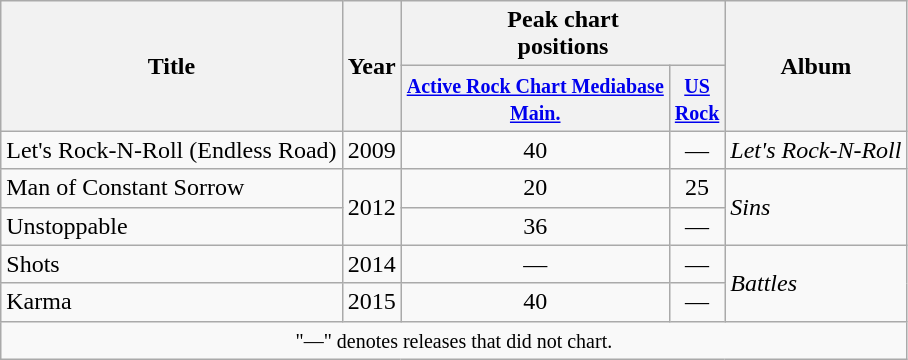<table class="wikitable">
<tr>
<th rowspan="2">Title</th>
<th rowspan="2">Year</th>
<th colspan="2">Peak chart<br>positions</th>
<th rowspan="2">Album</th>
</tr>
<tr>
<th><small><a href='#'>Active Rock Chart Mediabase</a></small><br><small><a href='#'>Main.</a></small><br></th>
<th><small><a href='#'>US</a></small><br><small><a href='#'>Rock</a></small><br></th>
</tr>
<tr>
<td>Let's Rock-N-Roll (Endless Road)</td>
<td>2009</td>
<td style="text-align:center;">40</td>
<td style="text-align:center;">—</td>
<td><em>Let's Rock-N-Roll</em></td>
</tr>
<tr>
<td>Man of Constant Sorrow</td>
<td rowspan="2">2012</td>
<td style="text-align:center;">20</td>
<td style="text-align:center;">25</td>
<td rowspan="2"><em>Sins</em></td>
</tr>
<tr>
<td>Unstoppable</td>
<td style="text-align:center;">36</td>
<td style="text-align:center;">—</td>
</tr>
<tr>
<td>Shots</td>
<td>2014</td>
<td style="text-align:center;">—</td>
<td style="text-align:center;">—</td>
<td rowspan="2"><em>Battles</em></td>
</tr>
<tr>
<td>Karma</td>
<td>2015</td>
<td style="text-align:center;">40</td>
<td style="text-align:center;">—</td>
</tr>
<tr>
<td colspan="5" style="text-align:center;"><small>"—" denotes releases that did not chart.</small></td>
</tr>
</table>
